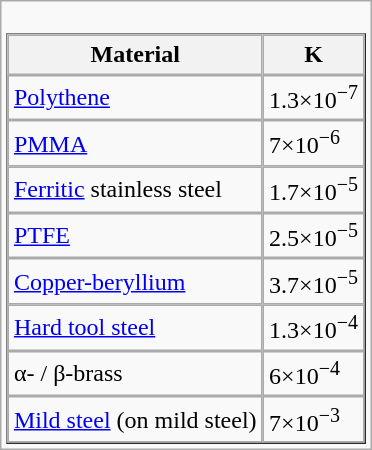<table class="wikitable" align="right">
<tr>
<td><br><table border="1" cellpadding="5" cellspacing="0" style="float:left;">
<tr>
<th>Material</th>
<th>K</th>
</tr>
<tr>
<td><a href='#'>Polythene</a></td>
<td>1.3×10<sup>−7</sup></td>
</tr>
<tr>
<td><a href='#'>PMMA</a></td>
<td>7×10<sup>−6</sup></td>
</tr>
<tr>
<td><a href='#'>Ferritic</a> stainless steel</td>
<td>1.7×10<sup>−5</sup></td>
</tr>
<tr>
<td><a href='#'>PTFE</a></td>
<td>2.5×10<sup>−5</sup></td>
</tr>
<tr>
<td><a href='#'>Copper-beryllium</a></td>
<td>3.7×10<sup>−5</sup></td>
</tr>
<tr>
<td><a href='#'>Hard tool steel</a></td>
<td>1.3×10<sup>−4</sup></td>
</tr>
<tr>
<td>α- / β-brass</td>
<td>6×10<sup>−4</sup></td>
</tr>
<tr>
<td><a href='#'>Mild steel</a> (on mild steel)</td>
<td>7×10<sup>−3</sup></td>
</tr>
</table>
</td>
</tr>
</table>
